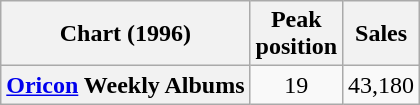<table class="wikitable sortable plainrowheaders">
<tr>
<th scope="col">Chart (1996)</th>
<th scope="col">Peak<br>position</th>
<th scope="col">Sales</th>
</tr>
<tr>
<th scope="row"><a href='#'>Oricon</a> Weekly Albums</th>
<td align="center">19</td>
<td align="center">43,180</td>
</tr>
</table>
